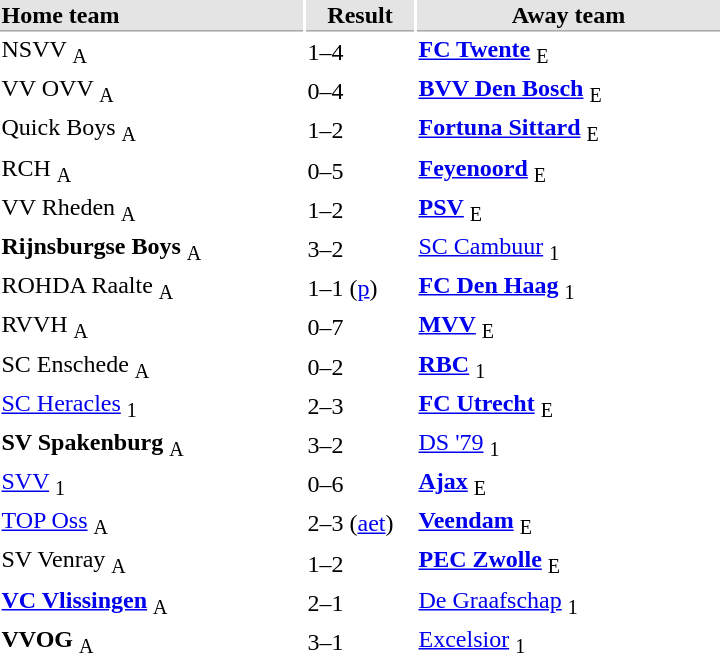<table style="float:right;">
<tr bgcolor="#E4E4E4">
<th style="border-bottom:1px solid #AAAAAA" width="200" align="left">Home team</th>
<th style="border-bottom:1px solid #AAAAAA" width="70" align="center">Result</th>
<th style="border-bottom:1px solid #AAAAAA" width="200">Away team</th>
</tr>
<tr>
<td>NSVV <sub>A</sub></td>
<td>1–4</td>
<td><strong><a href='#'>FC Twente</a></strong> <sub>E</sub></td>
</tr>
<tr>
<td>VV OVV <sub>A</sub></td>
<td>0–4</td>
<td><strong><a href='#'>BVV Den Bosch</a></strong> <sub>E</sub></td>
</tr>
<tr>
<td>Quick Boys <sub>A</sub></td>
<td>1–2</td>
<td><strong><a href='#'>Fortuna Sittard</a></strong> <sub>E</sub></td>
</tr>
<tr>
<td>RCH <sub>A</sub></td>
<td>0–5</td>
<td><strong><a href='#'>Feyenoord</a></strong> <sub>E</sub></td>
</tr>
<tr>
<td>VV Rheden <sub>A</sub></td>
<td>1–2</td>
<td><strong><a href='#'>PSV</a></strong> <sub>E</sub></td>
</tr>
<tr>
<td><strong>Rijnsburgse Boys</strong> <sub>A</sub></td>
<td>3–2</td>
<td><a href='#'>SC Cambuur</a> <sub>1</sub></td>
</tr>
<tr>
<td>ROHDA Raalte <sub>A</sub></td>
<td>1–1 (<a href='#'>p</a>)</td>
<td><strong><a href='#'>FC Den Haag</a></strong> <sub>1</sub></td>
</tr>
<tr>
<td>RVVH <sub>A</sub></td>
<td>0–7</td>
<td><strong><a href='#'>MVV</a></strong> <sub>E</sub></td>
</tr>
<tr>
<td>SC Enschede <sub>A</sub></td>
<td>0–2</td>
<td><strong><a href='#'>RBC</a></strong> <sub>1</sub></td>
</tr>
<tr>
<td><a href='#'>SC Heracles</a> <sub>1</sub></td>
<td>2–3</td>
<td><strong><a href='#'>FC Utrecht</a></strong> <sub>E</sub></td>
</tr>
<tr>
<td><strong>SV Spakenburg</strong> <sub>A</sub></td>
<td>3–2</td>
<td><a href='#'>DS '79</a> <sub>1</sub></td>
</tr>
<tr>
<td><a href='#'>SVV</a> <sub>1</sub></td>
<td>0–6</td>
<td><strong><a href='#'>Ajax</a></strong> <sub>E</sub></td>
</tr>
<tr>
<td><a href='#'>TOP Oss</a> <sub>A</sub></td>
<td>2–3 (<a href='#'>aet</a>)</td>
<td><strong><a href='#'>Veendam</a></strong> <sub>E</sub></td>
</tr>
<tr>
<td>SV Venray <sub>A</sub></td>
<td>1–2</td>
<td><strong><a href='#'>PEC Zwolle</a></strong> <sub>E</sub></td>
</tr>
<tr>
<td><strong><a href='#'>VC Vlissingen</a></strong> <sub>A</sub></td>
<td>2–1</td>
<td><a href='#'>De Graafschap</a> <sub>1</sub></td>
</tr>
<tr>
<td><strong>VVOG</strong> <sub>A</sub></td>
<td>3–1</td>
<td><a href='#'>Excelsior</a> <sub>1</sub></td>
</tr>
</table>
